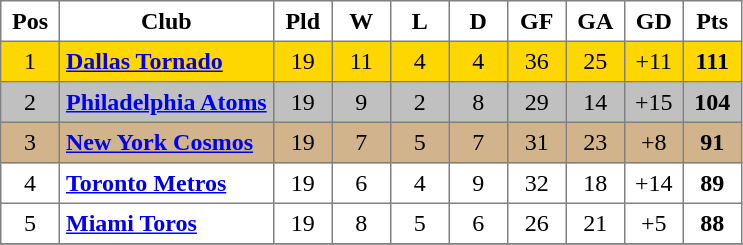<table class="toccolours" border="1" cellpadding="4" cellspacing="0" style="text-align:center; border-collapse: collapse; margin:0;">
<tr>
<th width=30>Pos</th>
<th>Club</th>
<th width=30>Pld</th>
<th width=30>W</th>
<th width=30>L</th>
<th width=30>D</th>
<th width=30>GF</th>
<th width=30>GA</th>
<th width=30>GD</th>
<th width=30>Pts</th>
</tr>
<tr bgcolor="gold">
<td>1</td>
<td align=left><strong><a href='#'>Dallas Tornado</a></strong></td>
<td>19</td>
<td>11</td>
<td>4</td>
<td>4</td>
<td>36</td>
<td>25</td>
<td>+11</td>
<td><strong>111</strong></td>
</tr>
<tr bgcolor="silver">
<td>2</td>
<td align=left><strong><a href='#'>Philadelphia Atoms</a></strong></td>
<td>19</td>
<td>9</td>
<td>2</td>
<td>8</td>
<td>29</td>
<td>14</td>
<td>+15</td>
<td><strong>104</strong></td>
</tr>
<tr bgcolor="tan">
<td>3</td>
<td align=left><strong><a href='#'>New York Cosmos</a></strong></td>
<td>19</td>
<td>7</td>
<td>5</td>
<td>7</td>
<td>31</td>
<td>23</td>
<td>+8</td>
<td><strong>91</strong></td>
</tr>
<tr>
<td>4</td>
<td align=left><strong><a href='#'>Toronto Metros</a></strong></td>
<td>19</td>
<td>6</td>
<td>4</td>
<td>9</td>
<td>32</td>
<td>18</td>
<td>+14</td>
<td><strong>89</strong></td>
</tr>
<tr>
<td>5</td>
<td align=left><strong><a href='#'>Miami Toros</a></strong></td>
<td>19</td>
<td>8</td>
<td>5</td>
<td>6</td>
<td>26</td>
<td>21</td>
<td>+5</td>
<td><strong>88</strong></td>
</tr>
<tr>
</tr>
</table>
